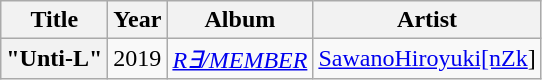<table class="wikitable plainrowheaders">
<tr>
<th scope="col">Title</th>
<th scope="col">Year</th>
<th scope="col">Album</th>
<th scope="col">Artist</th>
</tr>
<tr>
<th scope="row">"Unti-L"</th>
<td>2019</td>
<td align="center"><em><a href='#'>R∃/MEMBER</a></em></td>
<td align="center"><a href='#'>SawanoHiroyuki[nZk</a>]</td>
</tr>
</table>
